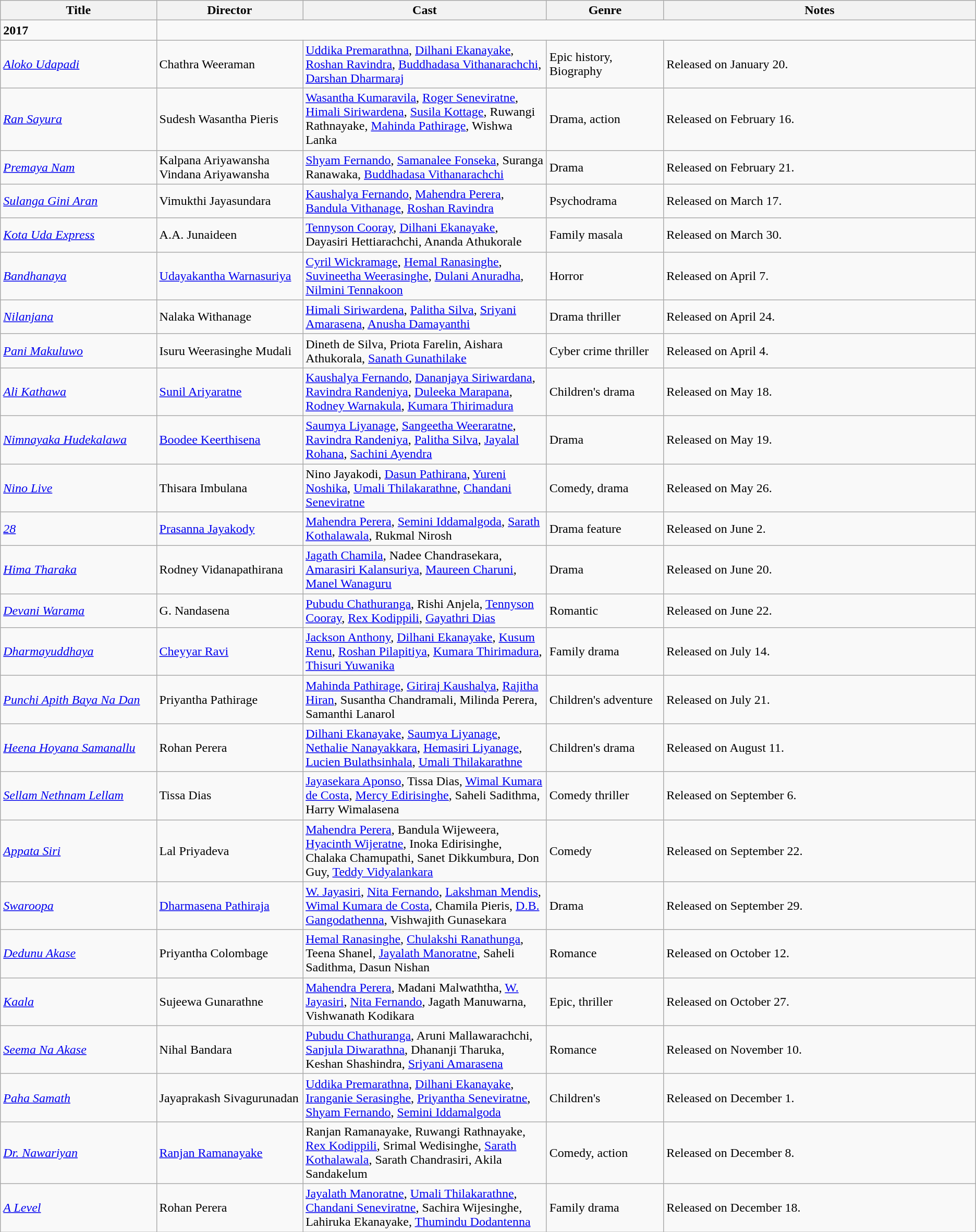<table class="wikitable">
<tr>
<th width=16%>Title</th>
<th width=15%>Director</th>
<th width=25%>Cast</th>
<th width=12%>Genre</th>
<th width=32%>Notes</th>
</tr>
<tr>
<td><strong>2017</strong></td>
</tr>
<tr>
<td><em><a href='#'>Aloko Udapadi</a></em></td>
<td>Chathra Weeraman</td>
<td><a href='#'>Uddika Premarathna</a>, <a href='#'>Dilhani Ekanayake</a>, <a href='#'>Roshan Ravindra</a>, <a href='#'>Buddhadasa Vithanarachchi</a>, <a href='#'>Darshan Dharmaraj</a></td>
<td>Epic history, Biography</td>
<td>Released on January 20.</td>
</tr>
<tr>
<td><em><a href='#'>Ran Sayura</a></em></td>
<td>Sudesh Wasantha Pieris</td>
<td><a href='#'>Wasantha Kumaravila</a>, <a href='#'>Roger Seneviratne</a>, <a href='#'>Himali Siriwardena</a>, <a href='#'>Susila Kottage</a>, Ruwangi Rathnayake, <a href='#'>Mahinda Pathirage</a>, Wishwa Lanka</td>
<td>Drama, action</td>
<td>Released on February 16.</td>
</tr>
<tr>
<td><em><a href='#'>Premaya Nam</a></em></td>
<td>Kalpana Ariyawansha <br> Vindana Ariyawansha</td>
<td><a href='#'>Shyam Fernando</a>, <a href='#'>Samanalee Fonseka</a>, Suranga Ranawaka, <a href='#'>Buddhadasa Vithanarachchi</a></td>
<td>Drama</td>
<td>Released on February 21.</td>
</tr>
<tr>
<td><em><a href='#'>Sulanga Gini Aran</a></em></td>
<td>Vimukthi Jayasundara</td>
<td><a href='#'>Kaushalya Fernando</a>, <a href='#'>Mahendra Perera</a>, <a href='#'>Bandula Vithanage</a>, <a href='#'>Roshan Ravindra</a></td>
<td>Psychodrama</td>
<td>Released on March 17.</td>
</tr>
<tr>
<td><em><a href='#'>Kota Uda Express</a></em></td>
<td>A.A. Junaideen</td>
<td><a href='#'>Tennyson Cooray</a>, <a href='#'>Dilhani Ekanayake</a>, Dayasiri Hettiarachchi, Ananda Athukorale</td>
<td>Family masala</td>
<td>Released on March 30.</td>
</tr>
<tr>
<td><em><a href='#'>Bandhanaya</a></em></td>
<td><a href='#'>Udayakantha Warnasuriya</a></td>
<td><a href='#'>Cyril Wickramage</a>, <a href='#'>Hemal Ranasinghe</a>, <a href='#'>Suvineetha Weerasinghe</a>, <a href='#'>Dulani Anuradha</a>, <a href='#'>Nilmini Tennakoon</a></td>
<td>Horror</td>
<td>Released on April 7.</td>
</tr>
<tr>
<td><em><a href='#'>Nilanjana</a></em></td>
<td>Nalaka Withanage</td>
<td><a href='#'>Himali Siriwardena</a>, <a href='#'>Palitha Silva</a>, <a href='#'>Sriyani Amarasena</a>, <a href='#'>Anusha Damayanthi</a></td>
<td>Drama thriller</td>
<td>Released on April 24.</td>
</tr>
<tr>
<td><em><a href='#'>Pani Makuluwo</a></em></td>
<td>Isuru Weerasinghe Mudali</td>
<td>Dineth de Silva, Priota Farelin, Aishara Athukorala, <a href='#'>Sanath Gunathilake</a></td>
<td>Cyber crime thriller</td>
<td>Released on April 4.</td>
</tr>
<tr>
<td><em><a href='#'>Ali Kathawa</a></em></td>
<td><a href='#'>Sunil Ariyaratne</a></td>
<td><a href='#'>Kaushalya Fernando</a>, <a href='#'>Dananjaya Siriwardana</a>, <a href='#'>Ravindra Randeniya</a>, <a href='#'>Duleeka Marapana</a>, <a href='#'>Rodney Warnakula</a>, <a href='#'>Kumara Thirimadura</a></td>
<td>Children's drama</td>
<td>Released on May 18.</td>
</tr>
<tr>
<td><em><a href='#'>Nimnayaka Hudekalawa</a></em></td>
<td><a href='#'>Boodee Keerthisena</a></td>
<td><a href='#'>Saumya Liyanage</a>, <a href='#'>Sangeetha Weeraratne</a>, <a href='#'>Ravindra Randeniya</a>, <a href='#'>Palitha Silva</a>, <a href='#'>Jayalal Rohana</a>, <a href='#'>Sachini Ayendra</a></td>
<td>Drama</td>
<td>Released on May 19.</td>
</tr>
<tr>
<td><em><a href='#'>Nino Live</a></em></td>
<td>Thisara Imbulana</td>
<td>Nino Jayakodi, <a href='#'>Dasun Pathirana</a>, <a href='#'>Yureni Noshika</a>, <a href='#'>Umali Thilakarathne</a>, <a href='#'>Chandani Seneviratne</a></td>
<td>Comedy, drama</td>
<td>Released on May 26.</td>
</tr>
<tr>
<td><em><a href='#'>28</a></em></td>
<td><a href='#'>Prasanna Jayakody</a></td>
<td><a href='#'>Mahendra Perera</a>, <a href='#'>Semini Iddamalgoda</a>, <a href='#'>Sarath Kothalawala</a>, Rukmal Nirosh</td>
<td>Drama feature</td>
<td>Released on June 2.</td>
</tr>
<tr>
<td><em><a href='#'>Hima Tharaka</a></em></td>
<td>Rodney Vidanapathirana</td>
<td><a href='#'>Jagath Chamila</a>, Nadee Chandrasekara, <a href='#'>Amarasiri Kalansuriya</a>, <a href='#'>Maureen Charuni</a>, <a href='#'>Manel Wanaguru</a></td>
<td>Drama</td>
<td>Released on June 20.</td>
</tr>
<tr>
<td><em><a href='#'>Devani Warama</a></em></td>
<td>G. Nandasena</td>
<td><a href='#'>Pubudu Chathuranga</a>, Rishi Anjela, <a href='#'>Tennyson Cooray</a>, <a href='#'>Rex Kodippili</a>, <a href='#'>Gayathri Dias</a></td>
<td>Romantic</td>
<td>Released on June 22.</td>
</tr>
<tr>
<td><em><a href='#'>Dharmayuddhaya</a></em></td>
<td><a href='#'>Cheyyar Ravi</a></td>
<td><a href='#'>Jackson Anthony</a>, <a href='#'>Dilhani Ekanayake</a>, <a href='#'>Kusum Renu</a>, <a href='#'>Roshan Pilapitiya</a>, <a href='#'>Kumara Thirimadura</a>, <a href='#'>Thisuri Yuwanika</a></td>
<td>Family drama</td>
<td>Released on July 14.</td>
</tr>
<tr>
<td><em><a href='#'>Punchi Apith Baya Na Dan</a></em></td>
<td>Priyantha Pathirage</td>
<td><a href='#'>Mahinda Pathirage</a>, <a href='#'>Giriraj Kaushalya</a>, <a href='#'>Rajitha Hiran</a>, Susantha Chandramali, Milinda Perera, Samanthi Lanarol</td>
<td>Children's adventure</td>
<td>Released on July 21.</td>
</tr>
<tr>
<td><em><a href='#'>Heena Hoyana Samanallu</a></em></td>
<td>Rohan Perera</td>
<td><a href='#'>Dilhani Ekanayake</a>, <a href='#'>Saumya Liyanage</a>, <a href='#'>Nethalie Nanayakkara</a>, <a href='#'>Hemasiri Liyanage</a>, <a href='#'>Lucien Bulathsinhala</a>, <a href='#'>Umali Thilakarathne</a></td>
<td>Children's drama</td>
<td>Released on August 11.</td>
</tr>
<tr>
<td><em><a href='#'>Sellam Nethnam Lellam</a></em></td>
<td>Tissa Dias</td>
<td><a href='#'>Jayasekara Aponso</a>, Tissa Dias, <a href='#'>Wimal Kumara de Costa</a>, <a href='#'>Mercy Edirisinghe</a>, Saheli Sadithma, Harry Wimalasena</td>
<td>Comedy thriller</td>
<td>Released on September 6.</td>
</tr>
<tr>
<td><em><a href='#'>Appata Siri</a></em></td>
<td>Lal Priyadeva</td>
<td><a href='#'>Mahendra Perera</a>, Bandula Wijeweera, <a href='#'>Hyacinth Wijeratne</a>, Inoka Edirisinghe, Chalaka Chamupathi, Sanet Dikkumbura, Don Guy, <a href='#'>Teddy Vidyalankara</a></td>
<td>Comedy</td>
<td>Released on September 22.</td>
</tr>
<tr>
<td><em><a href='#'>Swaroopa</a></em></td>
<td><a href='#'>Dharmasena Pathiraja</a></td>
<td><a href='#'>W. Jayasiri</a>, <a href='#'>Nita Fernando</a>, <a href='#'>Lakshman Mendis</a>, <a href='#'>Wimal Kumara de Costa</a>, Chamila Pieris, <a href='#'>D.B. Gangodathenna</a>, Vishwajith Gunasekara</td>
<td>Drama</td>
<td>Released on September 29.</td>
</tr>
<tr>
<td><em><a href='#'>Dedunu Akase</a></em></td>
<td>Priyantha Colombage</td>
<td><a href='#'>Hemal Ranasinghe</a>, <a href='#'>Chulakshi Ranathunga</a>, Teena Shanel, <a href='#'>Jayalath Manoratne</a>, Saheli Sadithma, Dasun Nishan</td>
<td>Romance</td>
<td>Released on October 12.</td>
</tr>
<tr>
<td><em><a href='#'>Kaala</a></em></td>
<td>Sujeewa Gunarathne</td>
<td><a href='#'>Mahendra Perera</a>, Madani Malwaththa, <a href='#'>W. Jayasiri</a>, <a href='#'>Nita Fernando</a>, Jagath Manuwarna, Vishwanath Kodikara</td>
<td>Epic, thriller</td>
<td>Released on October 27.</td>
</tr>
<tr>
<td><em><a href='#'>Seema Na Akase</a></em></td>
<td>Nihal Bandara</td>
<td><a href='#'>Pubudu Chathuranga</a>, Aruni Mallawarachchi, <a href='#'>Sanjula Diwarathna</a>,  Dhananji Tharuka, Keshan Shashindra, <a href='#'>Sriyani Amarasena</a></td>
<td>Romance</td>
<td>Released on November 10.</td>
</tr>
<tr>
<td><em><a href='#'>Paha Samath</a></em></td>
<td>Jayaprakash Sivagurunadan</td>
<td><a href='#'>Uddika Premarathna</a>, <a href='#'>Dilhani Ekanayake</a>, <a href='#'>Iranganie Serasinghe</a>, <a href='#'>Priyantha Seneviratne</a>, <a href='#'>Shyam Fernando</a>, <a href='#'>Semini Iddamalgoda</a></td>
<td>Children's</td>
<td>Released on December 1.</td>
</tr>
<tr>
<td><em><a href='#'>Dr. Nawariyan</a></em></td>
<td><a href='#'>Ranjan Ramanayake</a></td>
<td>Ranjan Ramanayake, Ruwangi Rathnayake, <a href='#'>Rex Kodippili</a>, Srimal Wedisinghe, <a href='#'>Sarath Kothalawala</a>, Sarath Chandrasiri, Akila Sandakelum</td>
<td>Comedy, action</td>
<td>Released on December 8.</td>
</tr>
<tr>
<td><em><a href='#'>A Level</a></em></td>
<td>Rohan Perera</td>
<td><a href='#'>Jayalath Manoratne</a>, <a href='#'>Umali Thilakarathne</a>, <a href='#'>Chandani Seneviratne</a>, Sachira Wijesinghe, Lahiruka Ekanayake, <a href='#'>Thumindu Dodantenna</a></td>
<td>Family drama</td>
<td>Released on December 18.</td>
</tr>
</table>
